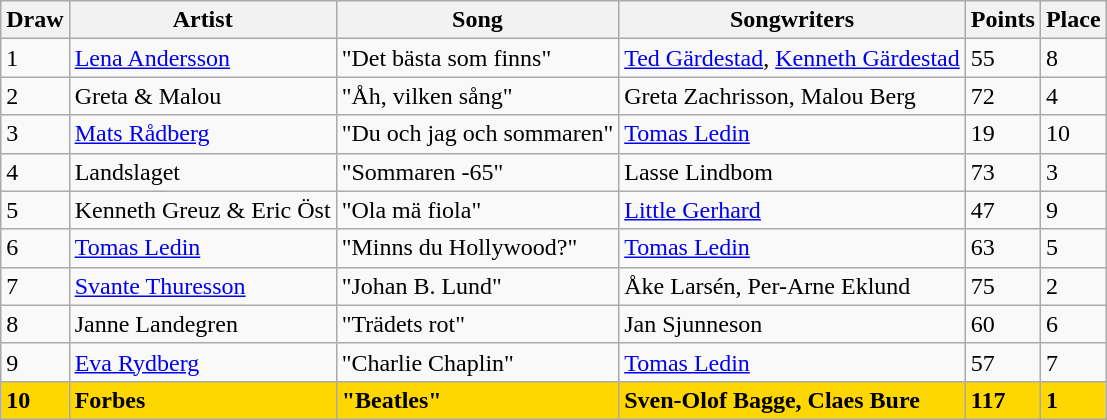<table class="sortable wikitable">
<tr>
<th>Draw</th>
<th>Artist</th>
<th>Song</th>
<th>Songwriters</th>
<th>Points</th>
<th>Place</th>
</tr>
<tr --->
<td>1</td>
<td><a href='#'>Lena Andersson</a></td>
<td>"Det bästa som finns"</td>
<td><a href='#'>Ted Gärdestad</a>, <a href='#'>Kenneth Gärdestad</a></td>
<td>55</td>
<td>8</td>
</tr>
<tr --->
<td>2</td>
<td>Greta & Malou</td>
<td>"Åh, vilken sång"</td>
<td>Greta Zachrisson, Malou Berg</td>
<td>72</td>
<td>4</td>
</tr>
<tr --->
<td>3</td>
<td><a href='#'>Mats Rådberg</a></td>
<td>"Du och jag och sommaren"</td>
<td><a href='#'>Tomas Ledin</a></td>
<td>19</td>
<td>10</td>
</tr>
<tr --->
<td>4</td>
<td>Landslaget</td>
<td>"Sommaren -65"</td>
<td>Lasse Lindbom</td>
<td>73</td>
<td>3</td>
</tr>
<tr --->
<td>5</td>
<td>Kenneth Greuz & Eric Öst</td>
<td>"Ola mä fiola"</td>
<td><a href='#'>Little Gerhard</a></td>
<td>47</td>
<td>9</td>
</tr>
<tr --->
<td>6</td>
<td><a href='#'>Tomas Ledin</a></td>
<td>"Minns du Hollywood?"</td>
<td><a href='#'>Tomas Ledin</a></td>
<td>63</td>
<td>5</td>
</tr>
<tr --->
<td>7</td>
<td><a href='#'>Svante Thuresson</a></td>
<td>"Johan B. Lund"</td>
<td>Åke Larsén, Per-Arne Eklund</td>
<td>75</td>
<td>2</td>
</tr>
<tr --->
<td>8</td>
<td>Janne Landegren</td>
<td>"Trädets rot"</td>
<td>Jan Sjunneson</td>
<td>60</td>
<td>6</td>
</tr>
<tr --->
<td>9</td>
<td><a href='#'>Eva Rydberg</a></td>
<td>"Charlie Chaplin"</td>
<td><a href='#'>Tomas Ledin</a></td>
<td>57</td>
<td>7</td>
</tr>
<tr style="font-weight:bold;background:gold;">
<td>10</td>
<td>Forbes</td>
<td>"Beatles"</td>
<td>Sven-Olof Bagge, Claes Bure</td>
<td>117</td>
<td>1</td>
</tr>
</table>
